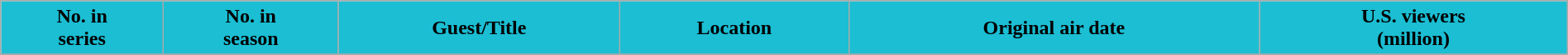<table class="wikitable plainrowheaders" style="width:100%;">
<tr>
<th scope="col" style="background-color: #1bbed3; color: #000000;">No. in<br>series</th>
<th scope="col" style="background-color: #1bbed3; color: #000000;">No. in<br>season</th>
<th scope="col" style="background-color: #1bbed3; color: #000000;">Guest/Title</th>
<th scope="col" style="background-color: #1bbed3; color: #000000;">Location</th>
<th scope="col" style="background-color: #1bbed3; color: #000000;">Original air date</th>
<th scope="col" style="background-color: #1bbed3; color: #000000;">U.S. viewers<br>(million)</th>
</tr>
<tr>
</tr>
</table>
